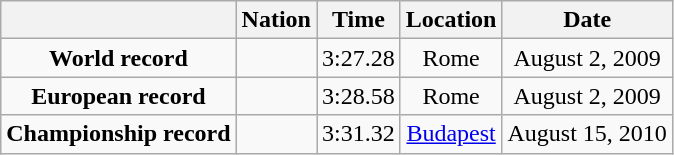<table class=wikitable style=text-align:center>
<tr>
<th></th>
<th>Nation</th>
<th>Time</th>
<th>Location</th>
<th>Date</th>
</tr>
<tr>
<td><strong>World record</strong></td>
<td align=left></td>
<td align=left>3:27.28</td>
<td>Rome</td>
<td>August 2, 2009</td>
</tr>
<tr>
<td><strong>European record</strong></td>
<td align=left></td>
<td align=left>3:28.58</td>
<td>Rome</td>
<td>August 2, 2009</td>
</tr>
<tr>
<td><strong>Championship record</strong></td>
<td align=left></td>
<td align=left>3:31.32</td>
<td><a href='#'>Budapest</a></td>
<td>August 15, 2010</td>
</tr>
</table>
